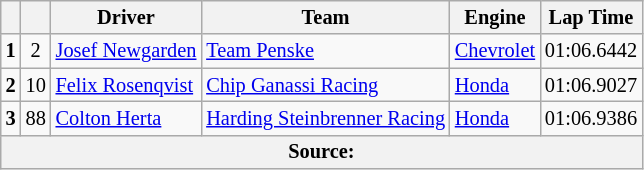<table class="wikitable" style="font-size:85%;">
<tr>
<th></th>
<th></th>
<th>Driver</th>
<th>Team</th>
<th>Engine</th>
<th>Lap Time</th>
</tr>
<tr>
<td style="text-align:center;"><strong>1</strong></td>
<td style="text-align:center;">2</td>
<td> <a href='#'>Josef Newgarden</a> <strong></strong></td>
<td><a href='#'>Team Penske</a></td>
<td><a href='#'>Chevrolet</a></td>
<td>01:06.6442</td>
</tr>
<tr>
<td style="text-align:center;"><strong>2</strong></td>
<td style="text-align:center;">10</td>
<td> <a href='#'>Felix Rosenqvist</a> <strong></strong></td>
<td><a href='#'>Chip Ganassi Racing</a></td>
<td><a href='#'>Honda</a></td>
<td>01:06.9027</td>
</tr>
<tr>
<td style="text-align:center;"><strong>3</strong></td>
<td style="text-align:center;">88</td>
<td> <a href='#'>Colton Herta</a> <strong></strong></td>
<td><a href='#'>Harding Steinbrenner Racing</a></td>
<td><a href='#'>Honda</a></td>
<td>01:06.9386</td>
</tr>
<tr>
<th colspan="6">Source:</th>
</tr>
</table>
